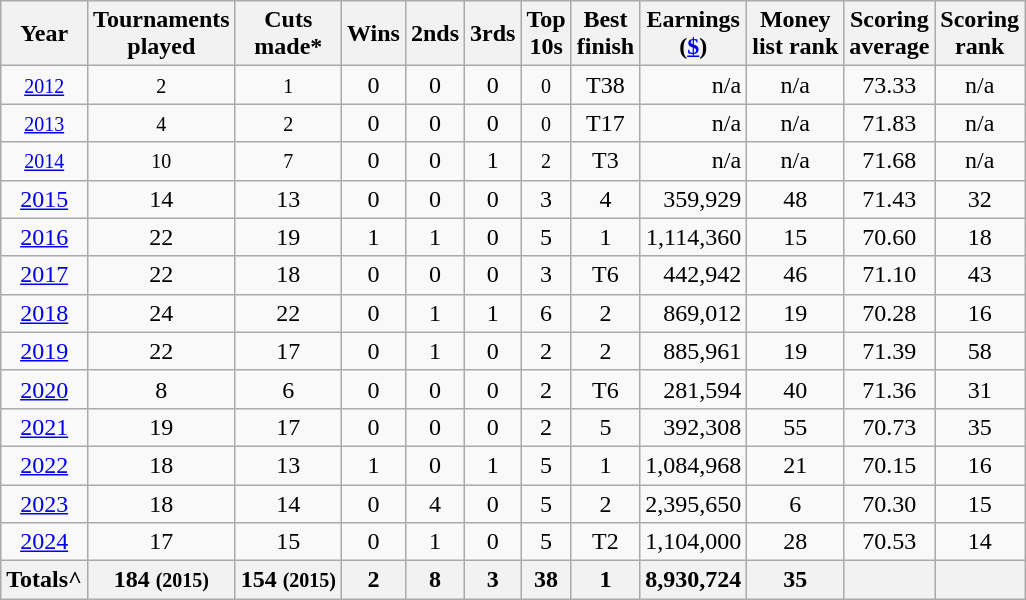<table class="wikitable" style="text-align:center;">
<tr>
<th>Year</th>
<th>Tournaments <br>played</th>
<th>Cuts <br>made*</th>
<th>Wins</th>
<th>2nds</th>
<th>3rds</th>
<th>Top <br>10s</th>
<th>Best <br>finish</th>
<th>Earnings<br>(<a href='#'>$</a>)</th>
<th>Money<br>list rank</th>
<th>Scoring <br> average</th>
<th>Scoring<br>rank</th>
</tr>
<tr>
<td><small><a href='#'>2012</a></small></td>
<td><small>2</small></td>
<td><small>1</small></td>
<td>0</td>
<td>0</td>
<td>0</td>
<td><small>0</small></td>
<td>T38</td>
<td align=right>n/a</td>
<td>n/a</td>
<td>73.33</td>
<td>n/a</td>
</tr>
<tr>
<td><small><a href='#'>2013</a></small></td>
<td><small>4</small></td>
<td><small>2</small></td>
<td>0</td>
<td>0</td>
<td>0</td>
<td><small>0</small></td>
<td>T17</td>
<td align=right>n/a</td>
<td>n/a</td>
<td>71.83</td>
<td>n/a</td>
</tr>
<tr>
<td><small><a href='#'>2014</a></small></td>
<td><small>10</small></td>
<td><small>7</small></td>
<td>0</td>
<td>0</td>
<td>1</td>
<td><small>2</small></td>
<td>T3</td>
<td align=right>n/a</td>
<td>n/a</td>
<td>71.68</td>
<td>n/a</td>
</tr>
<tr>
<td><a href='#'>2015</a></td>
<td>14</td>
<td>13</td>
<td>0</td>
<td>0</td>
<td>0</td>
<td>3</td>
<td>4</td>
<td align="right">359,929</td>
<td>48</td>
<td>71.43</td>
<td>32</td>
</tr>
<tr>
<td><a href='#'>2016</a></td>
<td>22</td>
<td>19</td>
<td>1</td>
<td>1</td>
<td>0</td>
<td>5</td>
<td>1</td>
<td align="right">1,114,360</td>
<td>15</td>
<td>70.60</td>
<td>18</td>
</tr>
<tr>
<td><a href='#'>2017</a></td>
<td>22</td>
<td>18</td>
<td>0</td>
<td>0</td>
<td>0</td>
<td>3</td>
<td>T6</td>
<td align=right>442,942</td>
<td>46</td>
<td>71.10</td>
<td>43</td>
</tr>
<tr>
<td><a href='#'>2018</a></td>
<td>24</td>
<td>22</td>
<td>0</td>
<td>1</td>
<td>1</td>
<td>6</td>
<td>2</td>
<td align=right>869,012</td>
<td>19</td>
<td>70.28</td>
<td>16</td>
</tr>
<tr>
<td><a href='#'>2019</a></td>
<td>22</td>
<td>17</td>
<td>0</td>
<td>1</td>
<td>0</td>
<td>2</td>
<td>2</td>
<td align=right>885,961</td>
<td>19</td>
<td>71.39</td>
<td>58</td>
</tr>
<tr>
<td><a href='#'>2020</a></td>
<td>8</td>
<td>6</td>
<td>0</td>
<td>0</td>
<td>0</td>
<td>2</td>
<td>T6</td>
<td align=right>281,594</td>
<td>40</td>
<td>71.36</td>
<td>31</td>
</tr>
<tr>
<td><a href='#'>2021</a></td>
<td>19</td>
<td>17</td>
<td>0</td>
<td>0</td>
<td>0</td>
<td>2</td>
<td>5</td>
<td align=right>392,308</td>
<td>55</td>
<td>70.73</td>
<td>35</td>
</tr>
<tr>
<td><a href='#'>2022</a></td>
<td>18</td>
<td>13</td>
<td>1</td>
<td>0</td>
<td>1</td>
<td>5</td>
<td>1</td>
<td align=right>1,084,968</td>
<td>21</td>
<td>70.15</td>
<td>16</td>
</tr>
<tr>
<td><a href='#'>2023</a></td>
<td>18</td>
<td>14</td>
<td>0</td>
<td>4</td>
<td>0</td>
<td>5</td>
<td>2</td>
<td align=right>2,395,650</td>
<td>6</td>
<td>70.30</td>
<td>15</td>
</tr>
<tr>
<td><a href='#'>2024</a></td>
<td>17</td>
<td>15</td>
<td>0</td>
<td>1</td>
<td>0</td>
<td>5</td>
<td>T2</td>
<td align=right>1,104,000</td>
<td>28</td>
<td>70.53</td>
<td>14</td>
</tr>
<tr>
<th>Totals^</th>
<th>184 <small>(2015)</small> </th>
<th>154 <small>(2015)</small> </th>
<th>2 </th>
<th>8 </th>
<th>3 </th>
<th>38 </th>
<th>1 </th>
<th align=right>8,930,724 </th>
<th>35 </th>
<th></th>
<th></th>
</tr>
</table>
